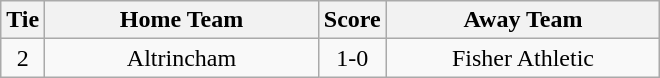<table class="wikitable" style="text-align:center;">
<tr>
<th width=20>Tie</th>
<th width=175>Home Team</th>
<th width=20>Score</th>
<th width=175>Away Team</th>
</tr>
<tr>
<td>2</td>
<td>Altrincham</td>
<td>1-0</td>
<td>Fisher Athletic</td>
</tr>
</table>
